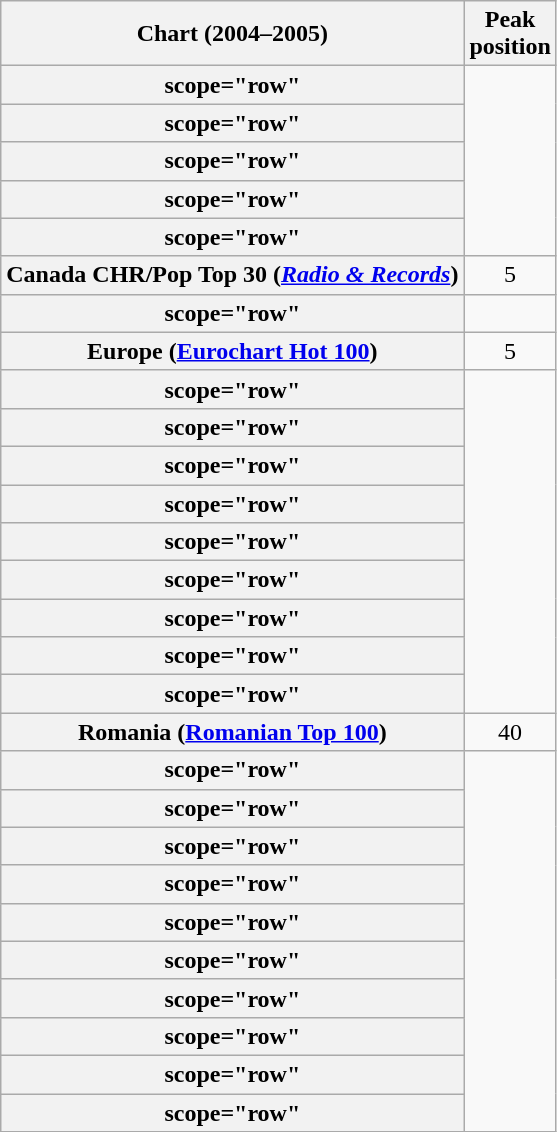<table class="wikitable sortable plainrowheaders" style="text-align:center">
<tr>
<th scope="col">Chart (2004–2005)</th>
<th scope="col">Peak<br>position</th>
</tr>
<tr>
<th>scope="row" </th>
</tr>
<tr>
<th>scope="row" </th>
</tr>
<tr>
<th>scope="row" </th>
</tr>
<tr>
<th>scope="row" </th>
</tr>
<tr>
<th>scope="row" </th>
</tr>
<tr>
<th scope="row">Canada CHR/Pop Top 30 (<em><a href='#'>Radio & Records</a></em>)</th>
<td>5</td>
</tr>
<tr>
<th>scope="row" </th>
</tr>
<tr>
<th scope="row">Europe (<a href='#'>Eurochart Hot 100</a>)</th>
<td>5</td>
</tr>
<tr>
<th>scope="row" </th>
</tr>
<tr>
<th>scope="row" </th>
</tr>
<tr>
<th>scope="row" </th>
</tr>
<tr>
<th>scope="row" </th>
</tr>
<tr>
<th>scope="row" </th>
</tr>
<tr>
<th>scope="row" </th>
</tr>
<tr>
<th>scope="row" </th>
</tr>
<tr>
<th>scope="row" </th>
</tr>
<tr>
<th>scope="row" </th>
</tr>
<tr>
<th scope="row">Romania (<a href='#'>Romanian Top 100</a>)</th>
<td>40</td>
</tr>
<tr>
<th>scope="row" </th>
</tr>
<tr>
<th>scope="row" </th>
</tr>
<tr>
<th>scope="row" </th>
</tr>
<tr>
<th>scope="row" </th>
</tr>
<tr>
<th>scope="row" </th>
</tr>
<tr>
<th>scope="row" </th>
</tr>
<tr>
<th>scope="row" </th>
</tr>
<tr>
<th>scope="row" </th>
</tr>
<tr>
<th>scope="row" </th>
</tr>
<tr>
<th>scope="row" </th>
</tr>
</table>
